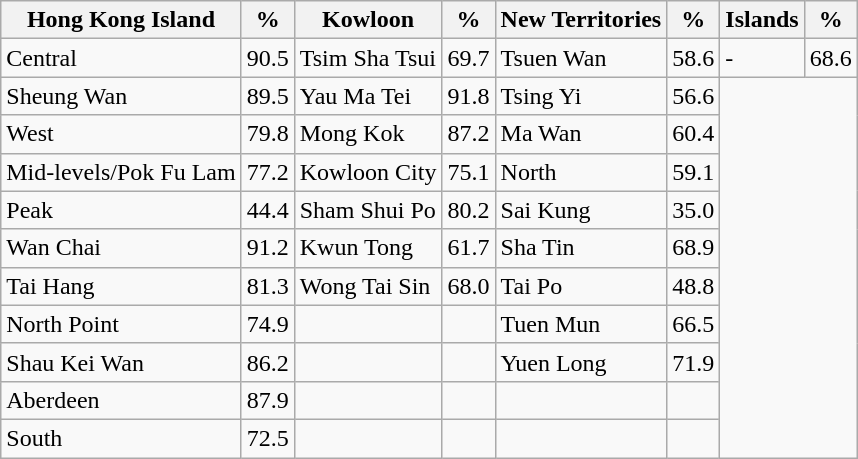<table class="wikitable sortable">
<tr>
<th>Hong Kong Island</th>
<th>%</th>
<th>Kowloon</th>
<th>%</th>
<th>New Territories</th>
<th>%</th>
<th>Islands</th>
<th>%</th>
</tr>
<tr>
<td>Central</td>
<td>90.5</td>
<td>Tsim Sha Tsui</td>
<td>69.7</td>
<td>Tsuen Wan</td>
<td>58.6</td>
<td>-</td>
<td>68.6</td>
</tr>
<tr>
<td>Sheung Wan</td>
<td>89.5</td>
<td>Yau Ma Tei</td>
<td>91.8</td>
<td>Tsing Yi</td>
<td>56.6</td>
<td colspan="2" rowspan="10"></td>
</tr>
<tr>
<td>West</td>
<td>79.8</td>
<td>Mong Kok</td>
<td>87.2</td>
<td>Ma Wan</td>
<td>60.4</td>
</tr>
<tr>
<td>Mid-levels/Pok Fu Lam</td>
<td>77.2</td>
<td>Kowloon City</td>
<td>75.1</td>
<td>North</td>
<td>59.1</td>
</tr>
<tr>
<td>Peak</td>
<td>44.4</td>
<td>Sham Shui Po</td>
<td>80.2</td>
<td>Sai Kung</td>
<td>35.0</td>
</tr>
<tr>
<td>Wan Chai</td>
<td>91.2</td>
<td>Kwun Tong</td>
<td>61.7</td>
<td>Sha Tin</td>
<td>68.9</td>
</tr>
<tr>
<td>Tai Hang</td>
<td>81.3</td>
<td>Wong Tai Sin</td>
<td>68.0</td>
<td>Tai Po</td>
<td>48.8</td>
</tr>
<tr>
<td>North Point</td>
<td>74.9</td>
<td></td>
<td></td>
<td>Tuen Mun</td>
<td>66.5</td>
</tr>
<tr>
<td>Shau Kei Wan</td>
<td>86.2</td>
<td></td>
<td></td>
<td>Yuen Long</td>
<td>71.9</td>
</tr>
<tr>
<td>Aberdeen</td>
<td>87.9</td>
<td></td>
<td></td>
<td></td>
<td></td>
</tr>
<tr>
<td>South</td>
<td>72.5</td>
<td></td>
<td></td>
<td></td>
<td></td>
</tr>
</table>
